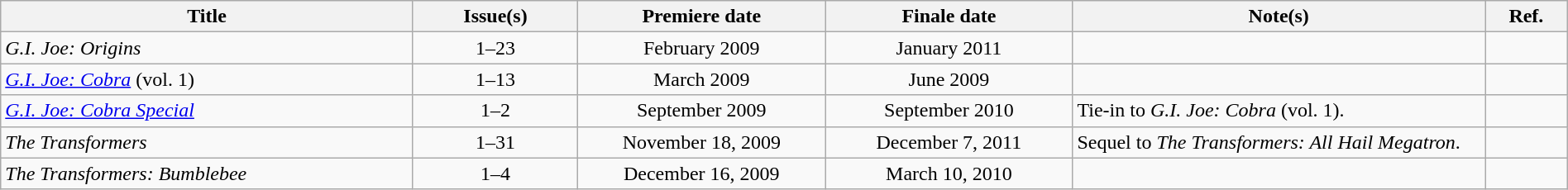<table class="wikitable" width="100%">
<tr>
<th scope="col" width="25%">Title</th>
<th scope="col" width="10%">Issue(s)</th>
<th scope="col" width="15%">Premiere date</th>
<th scope="col" width="15%">Finale date</th>
<th scope="col" width="25%">Note(s)</th>
<th scope="col" width="5%">Ref.</th>
</tr>
<tr>
<td><em>G.I. Joe: Origins</em></td>
<td style="text-align: center;">1–23</td>
<td style="text-align: center;">February 2009</td>
<td style="text-align: center;">January 2011</td>
<td></td>
<td></td>
</tr>
<tr>
<td><em><a href='#'>G.I. Joe: Cobra</a></em> (vol. 1)</td>
<td style="text-align: center;">1–13</td>
<td style="text-align: center;">March 2009</td>
<td style="text-align: center;">June 2009</td>
<td></td>
<td></td>
</tr>
<tr>
<td><em><a href='#'>G.I. Joe: Cobra Special</a></em></td>
<td style="text-align: center;">1–2</td>
<td style="text-align: center;">September 2009</td>
<td style="text-align: center;">September 2010</td>
<td>Tie-in to <em>G.I. Joe: Cobra</em> (vol. 1).</td>
<td></td>
</tr>
<tr>
<td><em>The Transformers</em></td>
<td style="text-align: center;">1–31</td>
<td style="text-align: center;">November 18, 2009</td>
<td style="text-align: center;">December 7, 2011</td>
<td>Sequel to <em>The Transformers: All Hail Megatron</em>.</td>
<td></td>
</tr>
<tr>
<td><em>The Transformers: Bumblebee</em></td>
<td style="text-align: center;">1–4</td>
<td style="text-align: center;">December 16, 2009</td>
<td style="text-align: center;">March 10, 2010</td>
<td></td>
<td></td>
</tr>
</table>
